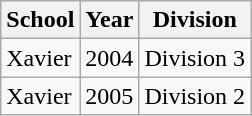<table class="wikitable">
<tr>
<th>School</th>
<th>Year</th>
<th>Division</th>
</tr>
<tr>
<td>Xavier</td>
<td>2004</td>
<td>Division 3</td>
</tr>
<tr>
<td>Xavier</td>
<td>2005</td>
<td>Division 2</td>
</tr>
</table>
